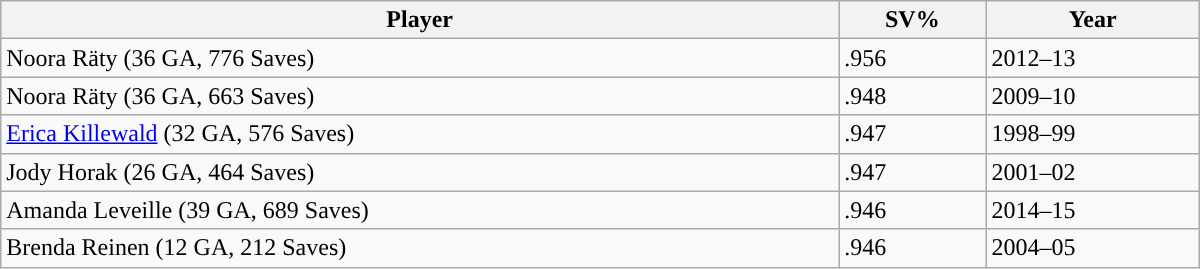<table class="wikitable" style="width: 50em">
<tr>
<th>Player</th>
<th>SV%</th>
<th>Year</th>
</tr>
<tr>
<td>Noora Räty (36 GA, 776 Saves)</td>
<td>.956</td>
<td>2012–13</td>
</tr>
<tr>
<td>Noora Räty (36 GA, 663 Saves)</td>
<td>.948</td>
<td>2009–10</td>
</tr>
<tr>
<td><a href='#'>Erica Killewald</a> (32 GA, 576 Saves)</td>
<td>.947</td>
<td>1998–99</td>
</tr>
<tr>
<td>Jody Horak (26 GA, 464 Saves)</td>
<td>.947</td>
<td>2001–02</td>
</tr>
<tr>
<td>Amanda Leveille (39 GA, 689 Saves)</td>
<td>.946</td>
<td>2014–15</td>
</tr>
<tr>
<td>Brenda Reinen (12 GA, 212 Saves)</td>
<td>.946</td>
<td>2004–05</td>
</tr>
</table>
